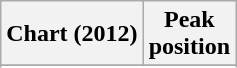<table class="wikitable plainrowheaders">
<tr>
<th scope="col">Chart (2012)</th>
<th scope="col">Peak<br>position</th>
</tr>
<tr>
</tr>
<tr>
</tr>
</table>
